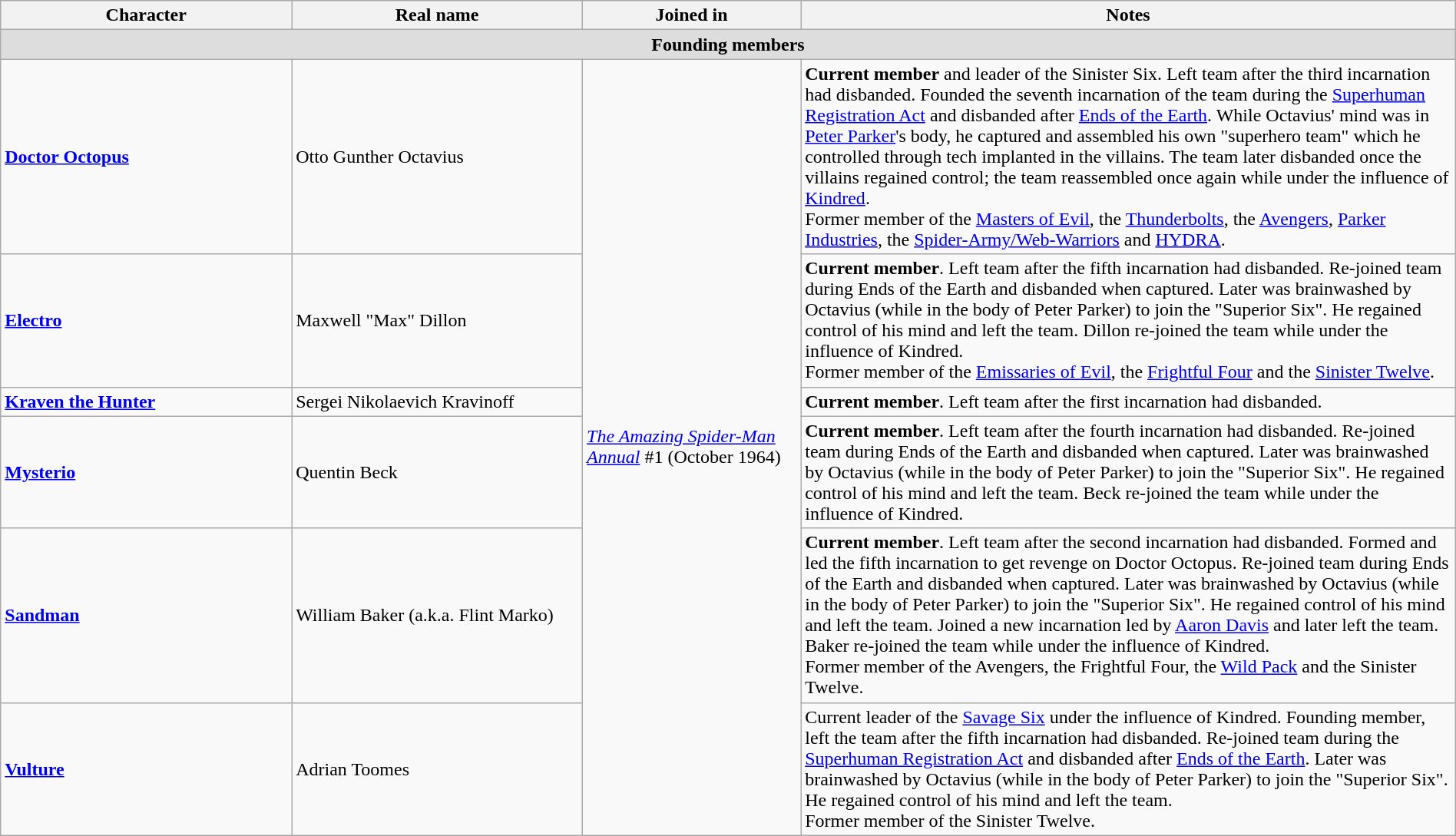<table class="wikitable" style="width:100%;">
<tr>
<th width=20%>Character</th>
<th width=20%>Real name</th>
<th width=15%>Joined in</th>
<th width=45%>Notes</th>
</tr>
<tr style="background:#ddd;">
<td colspan="4" style="text-align:center;"><strong>Founding members</strong></td>
</tr>
<tr>
<td><strong><a href='#'>Doctor Octopus</a></strong><br></td>
<td>Otto Gunther Octavius</td>
<td rowspan="6"><a href='#'><em>The Amazing Spider-Man Annual</em></a> #1 (October 1964)</td>
<td><strong>Current member</strong> and leader of the Sinister Six.  Left team after the third incarnation had disbanded. Founded the seventh incarnation of the team during the <a href='#'>Superhuman Registration Act</a> and disbanded after <a href='#'>Ends of the Earth</a>. While Octavius' mind was in <a href='#'>Peter Parker</a>'s body, he captured and assembled his own "superhero team" which he controlled through tech implanted in the villains. The team later disbanded once the villains regained control; the team reassembled once again while under the influence of <a href='#'>Kindred</a>.<br>Former member of the <a href='#'>Masters of Evil</a>, the <a href='#'>Thunderbolts</a>, the <a href='#'>Avengers</a>, <a href='#'>Parker Industries</a>, the <a href='#'>Spider-Army/Web-Warriors</a> and <a href='#'>HYDRA</a>.</td>
</tr>
<tr>
<td><strong><a href='#'>Electro</a></strong></td>
<td>Maxwell "Max" Dillon</td>
<td><strong>Current member</strong>. Left team after the fifth incarnation had disbanded. Re-joined team during Ends of the Earth and disbanded when captured. Later was brainwashed by Octavius (while in the body of Peter Parker) to join the "Superior Six". He regained control of his mind and left the team. Dillon re-joined the team while under the influence of Kindred.<br>Former member of the <a href='#'>Emissaries of Evil</a>, the <a href='#'>Frightful Four</a> and the <a href='#'>Sinister Twelve</a>.</td>
</tr>
<tr>
<td><strong><a href='#'>Kraven the Hunter</a></strong></td>
<td>Sergei Nikolaevich Kravinoff</td>
<td><strong>Current member</strong>. Left team after the first incarnation had disbanded.</td>
</tr>
<tr>
<td><strong><a href='#'>Mysterio</a></strong></td>
<td>Quentin Beck</td>
<td><strong>Current member</strong>. Left team after the fourth incarnation had disbanded. Re-joined team during Ends of the Earth and disbanded when captured. Later was brainwashed by Octavius (while in the body of Peter Parker) to join the "Superior Six". He regained control of his mind and left the team. Beck re-joined the team while under the influence of Kindred.</td>
</tr>
<tr>
<td><strong><a href='#'>Sandman</a></strong></td>
<td>William Baker (a.k.a. Flint Marko)</td>
<td><strong>Current member</strong>. Left team after the second incarnation had disbanded. Formed and led the fifth incarnation to get revenge on Doctor Octopus. Re-joined team during Ends of the Earth and disbanded when captured. Later was brainwashed by Octavius (while in the body of Peter Parker) to join the "Superior Six". He regained control of his mind and left the team. Joined a new incarnation led by <a href='#'>Aaron Davis</a> and later left the team. Baker re-joined the team while under the influence of Kindred.<br>Former member of the Avengers, the Frightful Four, the <a href='#'>Wild Pack</a> and the Sinister Twelve.</td>
</tr>
<tr>
<td><strong><a href='#'>Vulture</a></strong></td>
<td>Adrian Toomes</td>
<td>Current leader of the <a href='#'>Savage Six</a> under the influence of Kindred. Founding member, left the team after the fifth incarnation had disbanded. Re-joined team during the <a href='#'>Superhuman Registration Act</a> and disbanded after <a href='#'>Ends of the Earth</a>. Later was brainwashed by Octavius (while in the body of Peter Parker) to join the "Superior Six". He regained control of his mind and left the team.<br>Former member of the Sinister Twelve.</td>
</tr>
</table>
